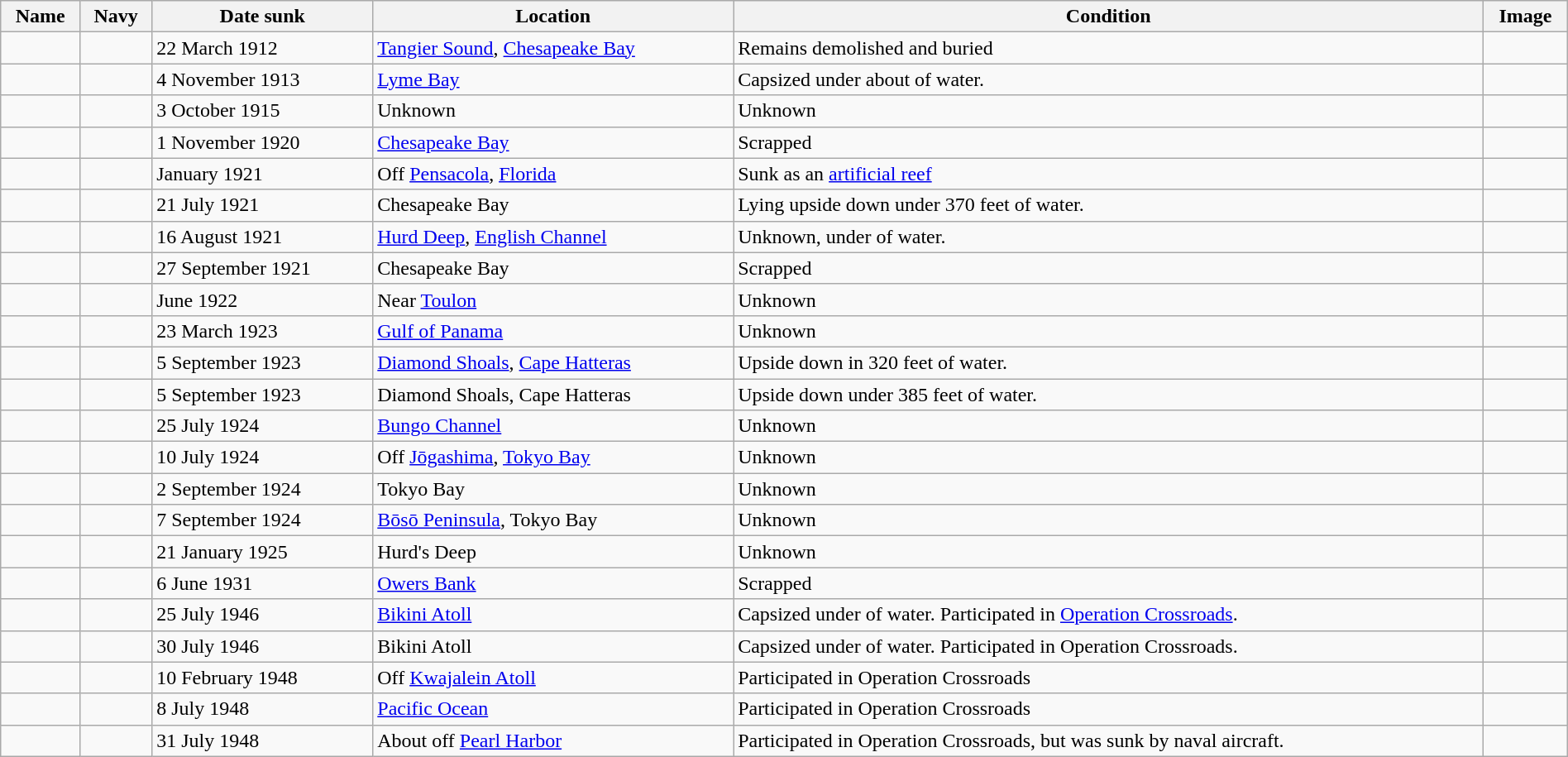<table class="wikitable sortable" style="width:100%;">
<tr>
<th scope="col">Name</th>
<th scope="col">Navy</th>
<th scope="col">Date sunk</th>
<th scope="col">Location</th>
<th scope="col">Condition</th>
<th scope="col">Image</th>
</tr>
<tr>
<td></td>
<td></td>
<td>22 March 1912</td>
<td> <a href='#'>Tangier Sound</a>, <a href='#'>Chesapeake Bay</a></td>
<td>Remains demolished and buried</td>
<td></td>
</tr>
<tr>
<td></td>
<td></td>
<td>4 November 1913</td>
<td><a href='#'>Lyme Bay</a></td>
<td>Capsized under about  of water.</td>
<td></td>
</tr>
<tr>
<td></td>
<td></td>
<td>3 October 1915</td>
<td>Unknown</td>
<td>Unknown</td>
<td></td>
</tr>
<tr>
<td></td>
<td></td>
<td>1 November 1920</td>
<td><a href='#'>Chesapeake Bay</a></td>
<td>Scrapped</td>
<td></td>
</tr>
<tr>
<td></td>
<td></td>
<td>January 1921</td>
<td>Off <a href='#'>Pensacola</a>, <a href='#'>Florida</a></td>
<td>Sunk as an <a href='#'>artificial reef</a></td>
<td></td>
</tr>
<tr>
<td></td>
<td></td>
<td>21 July 1921</td>
<td> Chesapeake Bay</td>
<td>Lying upside down under 370 feet of water.</td>
<td></td>
</tr>
<tr>
<td></td>
<td></td>
<td>16 August 1921</td>
<td> <a href='#'>Hurd Deep</a>, <a href='#'>English Channel</a></td>
<td>Unknown, under  of water.</td>
<td></td>
</tr>
<tr>
<td></td>
<td></td>
<td>27 September 1921</td>
<td>Chesapeake Bay</td>
<td>Scrapped</td>
<td></td>
</tr>
<tr>
<td></td>
<td></td>
<td>June 1922</td>
<td>Near <a href='#'>Toulon</a></td>
<td>Unknown</td>
<td></td>
</tr>
<tr>
<td></td>
<td></td>
<td>23 March 1923<br></td>
<td><a href='#'>Gulf of Panama</a></td>
<td>Unknown</td>
<td></td>
</tr>
<tr>
<td></td>
<td></td>
<td>5 September 1923</td>
<td><a href='#'>Diamond Shoals</a>, <a href='#'>Cape Hatteras</a></td>
<td>Upside down in 320 feet of water.</td>
<td></td>
</tr>
<tr>
<td></td>
<td></td>
<td>5 September 1923</td>
<td>Diamond Shoals, Cape Hatteras</td>
<td>Upside down under 385 feet of water.</td>
<td></td>
</tr>
<tr>
<td></td>
<td></td>
<td>25 July 1924</td>
<td><a href='#'>Bungo Channel</a></td>
<td>Unknown</td>
<td></td>
</tr>
<tr>
<td></td>
<td></td>
<td>10 July 1924</td>
<td>Off <a href='#'>Jōgashima</a>, <a href='#'>Tokyo Bay</a></td>
<td>Unknown</td>
<td></td>
</tr>
<tr>
<td></td>
<td></td>
<td>2 September 1924</td>
<td> Tokyo Bay</td>
<td>Unknown</td>
<td></td>
</tr>
<tr>
<td></td>
<td></td>
<td>7 September 1924</td>
<td><a href='#'>Bōsō Peninsula</a>, Tokyo Bay</td>
<td>Unknown</td>
<td></td>
</tr>
<tr>
<td></td>
<td></td>
<td>21 January 1925</td>
<td>Hurd's Deep</td>
<td>Unknown</td>
<td></td>
</tr>
<tr>
<td></td>
<td></td>
<td>6 June 1931</td>
<td><a href='#'>Owers Bank</a></td>
<td>Scrapped</td>
<td></td>
</tr>
<tr>
<td></td>
<td></td>
<td>25 July 1946</td>
<td><a href='#'>Bikini Atoll</a></td>
<td>Capsized under  of water. Participated in <a href='#'>Operation Crossroads</a>.</td>
<td></td>
</tr>
<tr>
<td></td>
<td></td>
<td>30 July 1946</td>
<td>Bikini Atoll</td>
<td>Capsized under  of water. Participated in Operation Crossroads.</td>
<td></td>
</tr>
<tr>
<td></td>
<td></td>
<td>10 February 1948</td>
<td>Off <a href='#'>Kwajalein Atoll</a></td>
<td>Participated in Operation Crossroads</td>
<td></td>
</tr>
<tr>
<td></td>
<td></td>
<td>8 July 1948</td>
<td><a href='#'>Pacific Ocean</a></td>
<td>Participated in Operation Crossroads</td>
<td></td>
</tr>
<tr>
<td></td>
<td></td>
<td>31 July 1948</td>
<td>About  off <a href='#'>Pearl Harbor</a></td>
<td>Participated in Operation Crossroads, but was sunk by naval aircraft.</td>
<td></td>
</tr>
</table>
